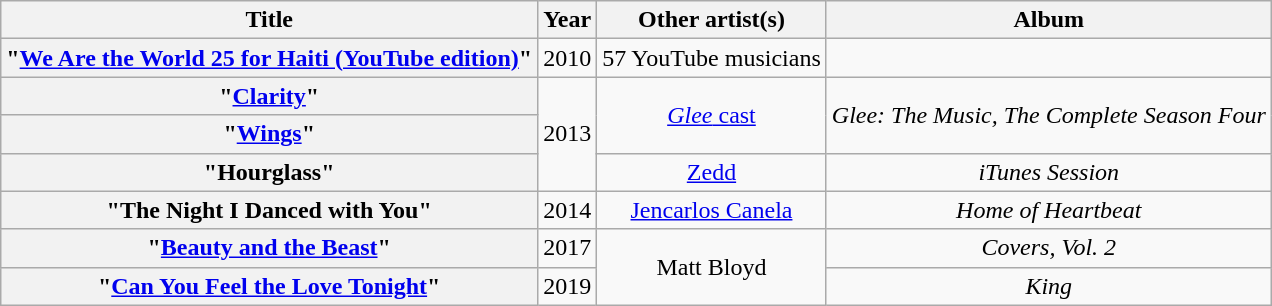<table class="wikitable plainrowheaders" style="text-align:center;">
<tr>
<th scope="col">Title</th>
<th scope="col">Year</th>
<th scope="col">Other artist(s)</th>
<th scope="col">Album</th>
</tr>
<tr>
<th scope="row">"<a href='#'>We Are the World 25 for Haiti (YouTube edition)</a>"</th>
<td>2010</td>
<td>57 YouTube musicians</td>
<td></td>
</tr>
<tr>
<th scope="row">"<a href='#'>Clarity</a>"</th>
<td rowspan="3">2013</td>
<td rowspan="2"><a href='#'><em>Glee</em> cast</a></td>
<td rowspan="2"><em>Glee: The Music, The Complete Season Four</em></td>
</tr>
<tr>
<th scope="row">"<a href='#'>Wings</a>"</th>
</tr>
<tr>
<th scope="row">"Hourglass"</th>
<td><a href='#'>Zedd</a></td>
<td><em>iTunes Session</em></td>
</tr>
<tr>
<th scope="row">"The Night I Danced with You"</th>
<td>2014</td>
<td><a href='#'>Jencarlos Canela</a></td>
<td><em>Home of Heartbeat</em></td>
</tr>
<tr>
<th scope="row">"<a href='#'>Beauty and the Beast</a>"</th>
<td>2017</td>
<td rowspan="2">Matt Bloyd</td>
<td><em>Covers, Vol. 2</em></td>
</tr>
<tr>
<th scope="row">"<a href='#'>Can You Feel the Love Tonight</a>"</th>
<td>2019</td>
<td><em>King</em></td>
</tr>
</table>
